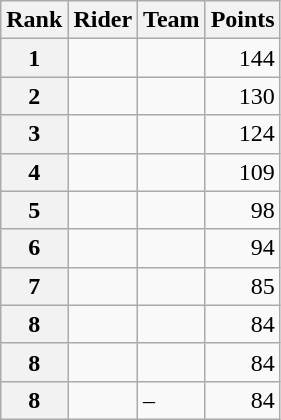<table class="wikitable">
<tr>
<th scope="col">Rank</th>
<th scope="col">Rider</th>
<th scope="col">Team</th>
<th scope="col">Points</th>
</tr>
<tr>
<th scope="row">1</th>
<td></td>
<td></td>
<td style="text-align:right;">144</td>
</tr>
<tr>
<th scope="row">2</th>
<td></td>
<td></td>
<td style="text-align:right;">130</td>
</tr>
<tr>
<th scope="row">3</th>
<td></td>
<td></td>
<td style="text-align:right;">124</td>
</tr>
<tr>
<th scope="row">4</th>
<td></td>
<td></td>
<td style="text-align:right;">109</td>
</tr>
<tr>
<th scope="row">5</th>
<td></td>
<td></td>
<td style="text-align:right;">98</td>
</tr>
<tr>
<th scope="row">6</th>
<td></td>
<td></td>
<td style="text-align:right;">94</td>
</tr>
<tr>
<th scope="row">7</th>
<td></td>
<td></td>
<td style="text-align:right;">85</td>
</tr>
<tr>
<th scope="row">8</th>
<td></td>
<td></td>
<td style="text-align:right;">84</td>
</tr>
<tr>
<th scope="row">8</th>
<td></td>
<td></td>
<td style="text-align:right;">84</td>
</tr>
<tr>
<th scope="row">8</th>
<td></td>
<td>–</td>
<td style="text-align:right;">84</td>
</tr>
</table>
